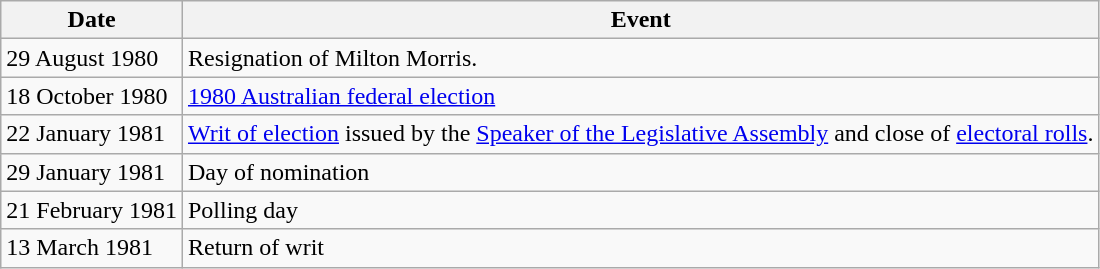<table class="wikitable">
<tr>
<th>Date</th>
<th>Event</th>
</tr>
<tr>
<td>29 August 1980</td>
<td>Resignation of Milton Morris.</td>
</tr>
<tr>
<td>18 October 1980</td>
<td><a href='#'>1980 Australian federal election</a></td>
</tr>
<tr>
<td>22 January 1981</td>
<td><a href='#'>Writ of election</a> issued by the <a href='#'>Speaker of the Legislative Assembly</a> and close of <a href='#'>electoral rolls</a>.</td>
</tr>
<tr>
<td>29 January 1981</td>
<td>Day of nomination</td>
</tr>
<tr>
<td>21 February 1981</td>
<td>Polling day</td>
</tr>
<tr>
<td>13 March 1981</td>
<td>Return of writ</td>
</tr>
</table>
